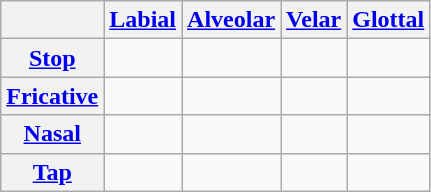<table class="wikitable" style="text-align:center">
<tr>
<th></th>
<th><a href='#'>Labial</a></th>
<th><a href='#'>Alveolar</a></th>
<th><a href='#'>Velar</a></th>
<th><a href='#'>Glottal</a></th>
</tr>
<tr>
<th><a href='#'>Stop</a></th>
<td>  </td>
<td>  </td>
<td>  </td>
<td></td>
</tr>
<tr>
<th><a href='#'>Fricative</a></th>
<td>  </td>
<td>  </td>
<td></td>
<td>  </td>
</tr>
<tr>
<th><a href='#'>Nasal</a></th>
<td>  </td>
<td>  </td>
<td>  </td>
<td></td>
</tr>
<tr>
<th><a href='#'>Tap</a></th>
<td></td>
<td>  </td>
<td></td>
<td></td>
</tr>
</table>
